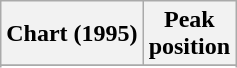<table class="wikitable sortable plainrowheaders" style="text-align:center">
<tr>
<th scope="col">Chart (1995)</th>
<th scope="col">Peak<br>position</th>
</tr>
<tr>
</tr>
<tr>
</tr>
</table>
